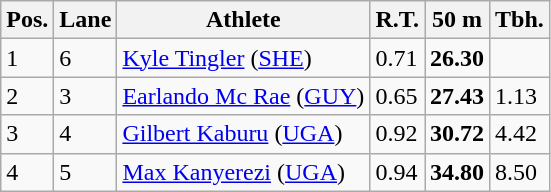<table class="wikitable">
<tr>
<th>Pos.</th>
<th>Lane</th>
<th>Athlete</th>
<th>R.T.</th>
<th>50 m</th>
<th>Tbh.</th>
</tr>
<tr>
<td>1</td>
<td>6</td>
<td> <a href='#'>Kyle Tingler</a> (<a href='#'>SHE</a>)</td>
<td>0.71</td>
<td><strong>26.30</strong></td>
<td> </td>
</tr>
<tr>
<td>2</td>
<td>3</td>
<td> <a href='#'>Earlando Mc Rae</a> (<a href='#'>GUY</a>)</td>
<td>0.65</td>
<td><strong>27.43</strong></td>
<td>1.13</td>
</tr>
<tr>
<td>3</td>
<td>4</td>
<td> <a href='#'>Gilbert Kaburu</a> (<a href='#'>UGA</a>)</td>
<td>0.92</td>
<td><strong>30.72</strong></td>
<td>4.42</td>
</tr>
<tr>
<td>4</td>
<td>5</td>
<td> <a href='#'>Max Kanyerezi</a> (<a href='#'>UGA</a>)</td>
<td>0.94</td>
<td><strong>34.80</strong></td>
<td>8.50</td>
</tr>
</table>
